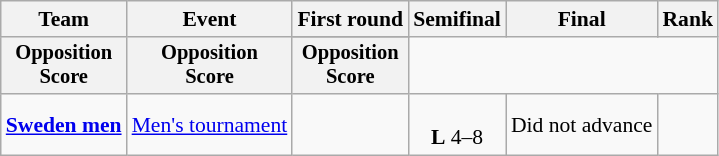<table class=wikitable style=font-size:90%;text-align:center>
<tr>
<th rowspan=2>Team</th>
<th rowspan=2>Event</th>
<th>First round</th>
<th>Semifinal</th>
<th>Final</th>
<th Rowspan=2>Rank</th>
</tr>
<tr>
</tr>
<tr style="font-size:95%">
<th>Opposition<br>Score</th>
<th>Opposition<br>Score</th>
<th>Opposition<br>Score</th>
</tr>
<tr>
<td align=left><strong><a href='#'>Sweden men</a></strong></td>
<td align=left><a href='#'>Men's tournament</a></td>
<td></td>
<td><br><strong>L</strong> 4–8</td>
<td>Did not advance</td>
<td></td>
</tr>
</table>
